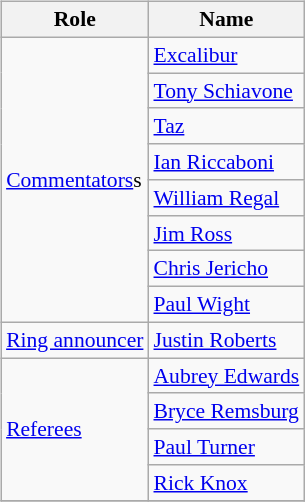<table class=wikitable style="font-size:90%; margin: 0.5em 0 0.5em 1em; float: right; clear: right;">
<tr>
<th>Role</th>
<th>Name</th>
</tr>
<tr>
<td rowspan=8><a href='#'>Commentators</a>s</td>
<td><a href='#'>Excalibur</a> </td>
</tr>
<tr>
<td><a href='#'>Tony Schiavone</a> </td>
</tr>
<tr>
<td><a href='#'>Taz</a> </td>
</tr>
<tr>
<td><a href='#'>Ian Riccaboni</a> </td>
</tr>
<tr>
<td><a href='#'>William Regal</a> </td>
</tr>
<tr>
<td><a href='#'>Jim Ross</a> </td>
</tr>
<tr>
<td><a href='#'>Chris Jericho</a> </td>
</tr>
<tr>
<td><a href='#'>Paul Wight</a> </td>
</tr>
<tr>
<td rowspan=1><a href='#'>Ring announcer</a></td>
<td><a href='#'>Justin Roberts</a></td>
</tr>
<tr>
<td rowspan=4><a href='#'>Referees</a></td>
<td><a href='#'>Aubrey Edwards</a></td>
</tr>
<tr>
<td><a href='#'>Bryce Remsburg</a></td>
</tr>
<tr>
<td><a href='#'>Paul Turner</a></td>
</tr>
<tr>
<td><a href='#'>Rick Knox</a></td>
</tr>
<tr>
</tr>
</table>
